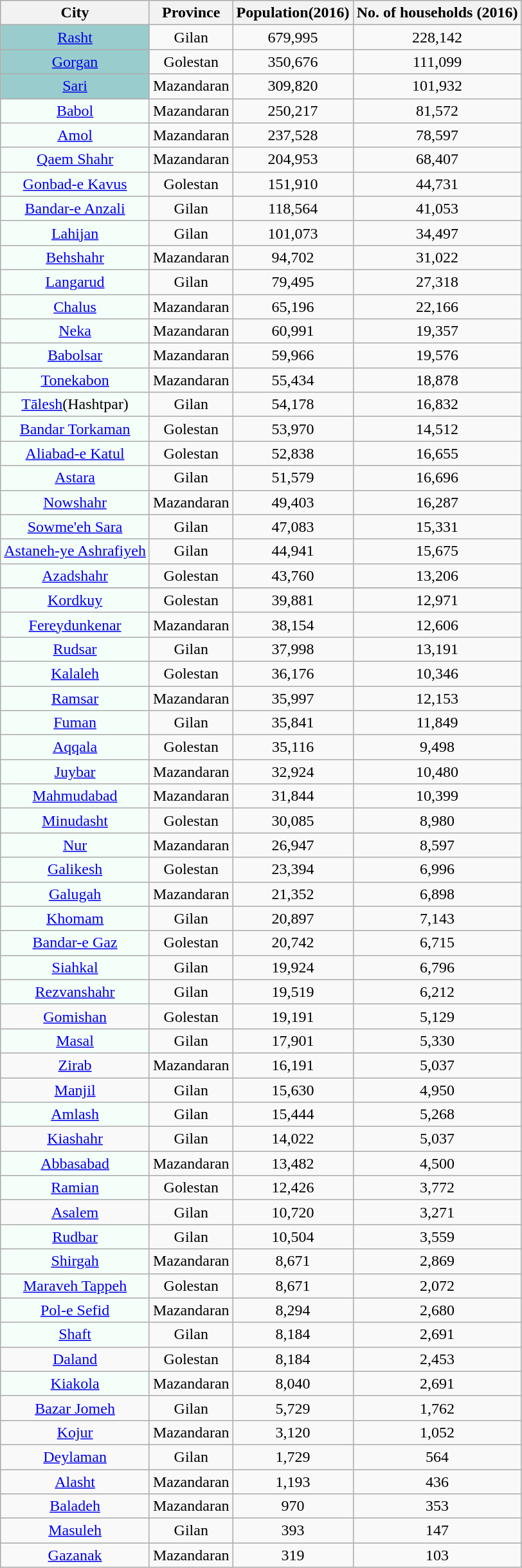<table class="wikitable plainrowheaders sortable" style="text-align:center;">
<tr style="vertical-align:middle;">
<th>City</th>
<th>Province</th>
<th>Population(2016)</th>
<th>No. of households (2016)</th>
</tr>
<tr>
<td style="text-align:center;background:#99CCCC;"><a href='#'>Rasht</a></td>
<td>Gilan</td>
<td>679,995</td>
<td>228,142</td>
</tr>
<tr>
<td style="text-align:center;background:#99CCCC"><a href='#'>Gorgan</a></td>
<td>Golestan</td>
<td>350,676</td>
<td>111,099</td>
</tr>
<tr>
<td style="text-align:center;background:#99CCCC"><a href='#'>Sari</a></td>
<td>Mazandaran</td>
<td>309,820</td>
<td>101,932</td>
</tr>
<tr>
<td style="text-align:center;background:#F5FFFA"><a href='#'>Babol</a></td>
<td>Mazandaran</td>
<td>250,217</td>
<td>81,572</td>
</tr>
<tr>
<td style="text-align:center;background:#F5FFFA"><a href='#'>Amol</a></td>
<td>Mazandaran</td>
<td>237,528</td>
<td>78,597</td>
</tr>
<tr>
<td style="text-align:center;background:#F5FFFA"><a href='#'>Qaem Shahr</a></td>
<td>Mazandaran</td>
<td>204,953</td>
<td>68,407</td>
</tr>
<tr>
<td style="text-align:center;background:#F5FFFA"><a href='#'>Gonbad-e Kavus</a></td>
<td>Golestan</td>
<td>151,910</td>
<td>44,731</td>
</tr>
<tr>
<td style="text-align:center;background:#F5FFFA"><a href='#'>Bandar-e Anzali</a></td>
<td>Gilan</td>
<td>118,564</td>
<td>41,053</td>
</tr>
<tr>
<td style="text-align:center;background:#F5FFFA"><a href='#'>Lahijan</a></td>
<td>Gilan</td>
<td>101,073</td>
<td>34,497</td>
</tr>
<tr>
<td style="text-align:center;background:#F5FFFA"><a href='#'>Behshahr</a></td>
<td>Mazandaran</td>
<td>94,702</td>
<td>31,022</td>
</tr>
<tr>
<td style="text-align:center;background:#F5FFFA"><a href='#'>Langarud</a></td>
<td>Gilan</td>
<td>79,495</td>
<td>27,318</td>
</tr>
<tr>
<td style="text-align:center;background:#F5FFFA"><a href='#'>Chalus</a></td>
<td>Mazandaran</td>
<td>65,196</td>
<td>22,166</td>
</tr>
<tr>
<td style="text-align:center;background:#F5FFFA"><a href='#'>Neka</a></td>
<td>Mazandaran</td>
<td>60,991</td>
<td>19,357</td>
</tr>
<tr>
<td style="text-align:center;background:#F5FFFA"><a href='#'>Babolsar</a></td>
<td>Mazandaran</td>
<td>59,966</td>
<td>19,576</td>
</tr>
<tr>
<td style="text-align:center;background:#F5FFFA"><a href='#'>Tonekabon</a></td>
<td>Mazandaran</td>
<td>55,434</td>
<td>18,878</td>
</tr>
<tr>
<td style="text-align:center;background:#F5FFFA"><a href='#'>Tālesh</a>(Hashtpar)</td>
<td>Gilan</td>
<td>54,178</td>
<td>16,832</td>
</tr>
<tr>
<td style="text-align:center;background:#F5FFFA"><a href='#'>Bandar Torkaman</a></td>
<td>Golestan</td>
<td>53,970</td>
<td>14,512</td>
</tr>
<tr>
<td style="text-align:center;background:#F5FFFA"><a href='#'>Aliabad-e Katul</a></td>
<td>Golestan</td>
<td>52,838</td>
<td>16,655</td>
</tr>
<tr>
<td style="text-align:center;background:#F5FFFA"><a href='#'>Astara</a></td>
<td>Gilan</td>
<td>51,579</td>
<td>16,696</td>
</tr>
<tr>
<td style="text-align:center;background:#F5FFFA"><a href='#'>Nowshahr</a></td>
<td>Mazandaran</td>
<td>49,403</td>
<td>16,287</td>
</tr>
<tr>
<td style="text-align:center;background:#F5FFFA"><a href='#'>Sowme'eh Sara</a></td>
<td>Gilan</td>
<td>47,083</td>
<td>15,331</td>
</tr>
<tr>
<td style="text-align:center;background:#F5FFFA"><a href='#'>Astaneh-ye Ashrafiyeh</a></td>
<td>Gilan</td>
<td>44,941</td>
<td>15,675</td>
</tr>
<tr>
<td style="text-align:center;background:#F5FFFA"><a href='#'>Azadshahr</a></td>
<td>Golestan</td>
<td>43,760</td>
<td>13,206</td>
</tr>
<tr>
</tr>
<tr>
<td style="text-align:center;background:#F5FFFA"><a href='#'>Kordkuy</a></td>
<td>Golestan</td>
<td>39,881</td>
<td>12,971</td>
</tr>
<tr>
<td style="text-align:center;background:#F5FFFA"><a href='#'>Fereydunkenar</a></td>
<td>Mazandaran</td>
<td>38,154</td>
<td>12,606</td>
</tr>
<tr>
<td style="text-align:center;background:#F5FFFA"><a href='#'>Rudsar</a></td>
<td>Gilan</td>
<td>37,998</td>
<td>13,191</td>
</tr>
<tr>
<td style="text-align:center;background:#F5FFFA"><a href='#'>Kalaleh</a></td>
<td>Golestan</td>
<td>36,176</td>
<td>10,346</td>
</tr>
<tr>
<td style="text-align:center;background:#F5FFFA"><a href='#'>Ramsar</a></td>
<td>Mazandaran</td>
<td>35,997</td>
<td>12,153</td>
</tr>
<tr>
<td style="text-align:center;background:#F5FFFA"><a href='#'>Fuman</a></td>
<td>Gilan</td>
<td>35,841</td>
<td>11,849</td>
</tr>
<tr>
<td style="text-align:center;background:#F5FFFA"><a href='#'>Aqqala</a></td>
<td>Golestan</td>
<td>35,116</td>
<td>9,498</td>
</tr>
<tr>
<td style="text-align:center;background:#F5FFFA"><a href='#'>Juybar</a></td>
<td>Mazandaran</td>
<td>32,924</td>
<td>10,480</td>
</tr>
<tr>
<td style="text-align:center;background:#F5FFFA"><a href='#'>Mahmudabad</a></td>
<td>Mazandaran</td>
<td>31,844</td>
<td>10,399</td>
</tr>
<tr>
<td style="text-align:center;background:#F5FFFA"><a href='#'>Minudasht</a></td>
<td>Golestan</td>
<td>30,085</td>
<td>8,980</td>
</tr>
<tr>
<td style="text-align:center;background:#F5FFFA"><a href='#'>Nur</a></td>
<td>Mazandaran</td>
<td>26,947</td>
<td>8,597</td>
</tr>
<tr>
<td style="text-align:center;background:#F5FFFA"><a href='#'>Galikesh</a></td>
<td>Golestan</td>
<td>23,394</td>
<td>6,996</td>
</tr>
<tr>
<td style="text-align:center;background:#F5FFFA"><a href='#'>Galugah</a></td>
<td>Mazandaran</td>
<td>21,352</td>
<td>6,898</td>
</tr>
<tr>
<td style="text-align:center;background:#F5FFFA"><a href='#'>Khomam</a></td>
<td>Gilan</td>
<td>20,897</td>
<td>7,143</td>
</tr>
<tr>
<td style="text-align:center;background:#F5FFFA"><a href='#'>Bandar-e Gaz</a></td>
<td>Golestan</td>
<td>20,742</td>
<td>6,715</td>
</tr>
<tr>
<td style="text-align:center;background:#F5FFFA"><a href='#'>Siahkal</a></td>
<td>Gilan</td>
<td>19,924</td>
<td>6,796</td>
</tr>
<tr>
<td style="text-align:center;background:#F5FFFA"><a href='#'>Rezvanshahr</a></td>
<td>Gilan</td>
<td>19,519</td>
<td>6,212</td>
</tr>
<tr>
<td style="text-align:center;"><a href='#'>Gomishan</a></td>
<td>Golestan</td>
<td>19,191</td>
<td>5,129</td>
</tr>
<tr>
<td style="text-align:center;background:#F5FFFA"><a href='#'>Masal</a></td>
<td>Gilan</td>
<td>17,901</td>
<td>5,330</td>
</tr>
<tr>
<td style="text-align:center;"><a href='#'>Zirab</a></td>
<td>Mazandaran</td>
<td>16,191</td>
<td>5,037</td>
</tr>
<tr>
<td style="text-align:center;"><a href='#'>Manjil</a></td>
<td>Gilan</td>
<td>15,630</td>
<td>4,950</td>
</tr>
<tr>
<td style="text-align:center;background:#F5FFFA"><a href='#'>Amlash</a></td>
<td>Gilan</td>
<td>15,444</td>
<td>5,268</td>
</tr>
<tr>
<td style="text-align:center;"><a href='#'>Kiashahr</a></td>
<td>Gilan</td>
<td>14,022</td>
<td>5,037</td>
</tr>
<tr>
<td style="text-align:center;background:#F5FFFA"><a href='#'>Abbasabad</a></td>
<td>Mazandaran</td>
<td>13,482</td>
<td>4,500</td>
</tr>
<tr>
<td style="text-align:center;background:#F5FFFA"><a href='#'>Ramian</a></td>
<td>Golestan</td>
<td>12,426</td>
<td>3,772</td>
</tr>
<tr>
<td style="text-align:center;"><a href='#'>Asalem</a></td>
<td>Gilan</td>
<td>10,720</td>
<td>3,271</td>
</tr>
<tr>
<td style="text-align:center;background:#F5FFFA"><a href='#'>Rudbar</a></td>
<td>Gilan</td>
<td>10,504</td>
<td>3,559</td>
</tr>
<tr>
<td style="text-align:center;background:#F5FFFA"><a href='#'>Shirgah</a></td>
<td>Mazandaran</td>
<td>8,671</td>
<td>2,869</td>
</tr>
<tr>
<td style="text-align:center;background:#F5FFFA"><a href='#'>Maraveh Tappeh</a></td>
<td>Golestan</td>
<td>8,671</td>
<td>2,072</td>
</tr>
<tr>
<td style="text-align:center;background:#F5FFFA"><a href='#'>Pol-e Sefid</a></td>
<td>Mazandaran</td>
<td>8,294</td>
<td>2,680</td>
</tr>
<tr>
<td style="text-align:center;background:#F5FFFA"><a href='#'>Shaft</a></td>
<td>Gilan</td>
<td>8,184</td>
<td>2,691</td>
</tr>
<tr>
<td style="text-align:center;"><a href='#'>Daland</a></td>
<td>Golestan</td>
<td>8,184</td>
<td>2,453</td>
</tr>
<tr>
<td style="text-align:center;background:#F5FFFA"><a href='#'>Kiakola</a></td>
<td>Mazandaran</td>
<td>8,040</td>
<td>2,691</td>
</tr>
<tr>
<td style="text-align:center;"><a href='#'>Bazar Jomeh</a></td>
<td>Gilan</td>
<td>5,729</td>
<td>1,762</td>
</tr>
<tr>
<td style="text-align:center;"><a href='#'>Kojur</a></td>
<td>Mazandaran</td>
<td>3,120</td>
<td>1,052</td>
</tr>
<tr>
<td style="text-align:center;"><a href='#'>Deylaman</a></td>
<td>Gilan</td>
<td>1,729</td>
<td>564</td>
</tr>
<tr>
<td style="text-align:center;"><a href='#'>Alasht</a></td>
<td>Mazandaran</td>
<td>1,193</td>
<td>436</td>
</tr>
<tr>
<td style="text-align:center;"><a href='#'>Baladeh</a></td>
<td>Mazandaran</td>
<td>970</td>
<td>353</td>
</tr>
<tr>
<td style="text-align:center;"><a href='#'>Masuleh</a></td>
<td>Gilan</td>
<td>393</td>
<td>147</td>
</tr>
<tr>
<td style="text-align:center;"><a href='#'>Gazanak</a></td>
<td>Mazandaran</td>
<td>319</td>
<td>103</td>
</tr>
</table>
